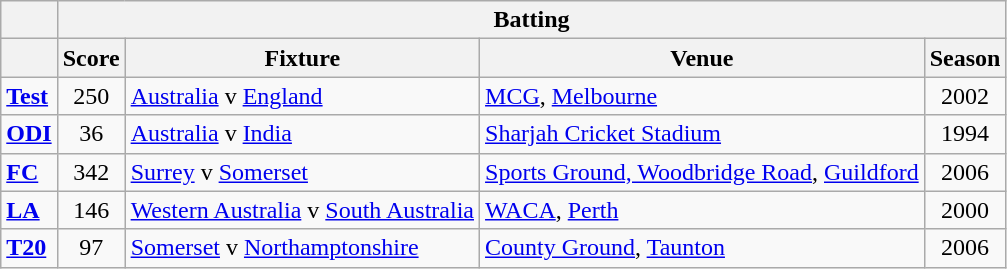<table class="wikitable">
<tr>
<th></th>
<th colspan="4">Batting</th>
</tr>
<tr>
<th></th>
<th>Score</th>
<th>Fixture</th>
<th>Venue</th>
<th>Season</th>
</tr>
<tr>
<td><strong><a href='#'>Test</a></strong></td>
<td style="text-align:center;">250</td>
<td><a href='#'>Australia</a> v <a href='#'>England</a></td>
<td><a href='#'>MCG</a>, <a href='#'>Melbourne</a></td>
<td style="text-align:center;">2002</td>
</tr>
<tr>
<td><strong><a href='#'>ODI</a></strong></td>
<td style="text-align:center;">36</td>
<td><a href='#'>Australia</a> v <a href='#'>India</a></td>
<td><a href='#'>Sharjah Cricket Stadium</a></td>
<td style="text-align:center;">1994</td>
</tr>
<tr>
<td><strong><a href='#'>FC</a></strong></td>
<td style="text-align:center;">342</td>
<td><a href='#'>Surrey</a> v <a href='#'>Somerset</a></td>
<td><a href='#'>Sports Ground, Woodbridge Road</a>, <a href='#'>Guildford</a></td>
<td style="text-align:center;">2006</td>
</tr>
<tr>
<td><strong><a href='#'>LA</a></strong></td>
<td style="text-align:center;">146</td>
<td><a href='#'>Western Australia</a> v <a href='#'>South Australia</a></td>
<td><a href='#'>WACA</a>, <a href='#'>Perth</a></td>
<td style="text-align:center;">2000</td>
</tr>
<tr>
<td><strong><a href='#'>T20</a></strong></td>
<td style="text-align:center;">97</td>
<td><a href='#'>Somerset</a> v <a href='#'>Northamptonshire</a></td>
<td><a href='#'>County Ground</a>, <a href='#'>Taunton</a></td>
<td style="text-align:center;">2006</td>
</tr>
</table>
